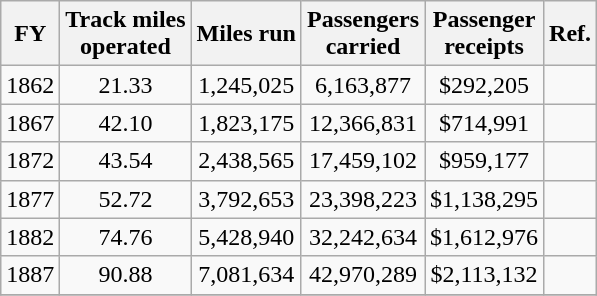<table class="wikitable">
<tr>
<th>FY</th>
<th>Track miles<br>operated</th>
<th>Miles run</th>
<th>Passengers<br>carried</th>
<th>Passenger<br>receipts</th>
<th>Ref.</th>
</tr>
<tr style="text-align: center;">
<td>1862</td>
<td>21.33</td>
<td>1,245,025</td>
<td>6,163,877</td>
<td>$292,205</td>
<td></td>
</tr>
<tr style="text-align: center;">
<td>1867</td>
<td>42.10</td>
<td>1,823,175</td>
<td>12,366,831</td>
<td>$714,991</td>
<td></td>
</tr>
<tr style="text-align: center;">
<td>1872</td>
<td>43.54</td>
<td>2,438,565</td>
<td>17,459,102</td>
<td>$959,177</td>
<td></td>
</tr>
<tr style="text-align: center;">
<td>1877</td>
<td>52.72</td>
<td>3,792,653</td>
<td>23,398,223</td>
<td>$1,138,295</td>
<td></td>
</tr>
<tr style="text-align: center;">
<td>1882</td>
<td>74.76</td>
<td>5,428,940</td>
<td>32,242,634</td>
<td>$1,612,976</td>
<td></td>
</tr>
<tr style="text-align: center;">
<td>1887</td>
<td>90.88</td>
<td>7,081,634</td>
<td>42,970,289</td>
<td>$2,113,132</td>
<td></td>
</tr>
<tr>
</tr>
</table>
